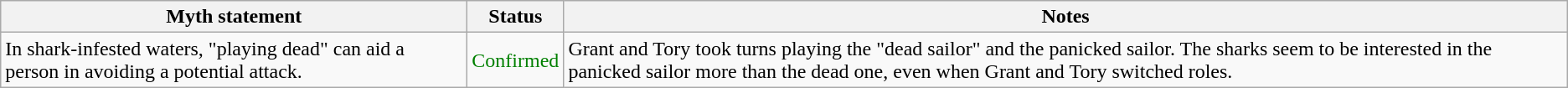<table class="wikitable plainrowheaders">
<tr>
<th>Myth statement</th>
<th>Status</th>
<th>Notes</th>
</tr>
<tr>
<td>In shark-infested waters, "playing dead" can aid a person in avoiding a potential attack.</td>
<td style="color:green">Confirmed</td>
<td>Grant and Tory took turns playing the "dead sailor" and the panicked sailor. The sharks seem to be interested in the panicked sailor more than the dead one, even when Grant and Tory switched roles.</td>
</tr>
</table>
